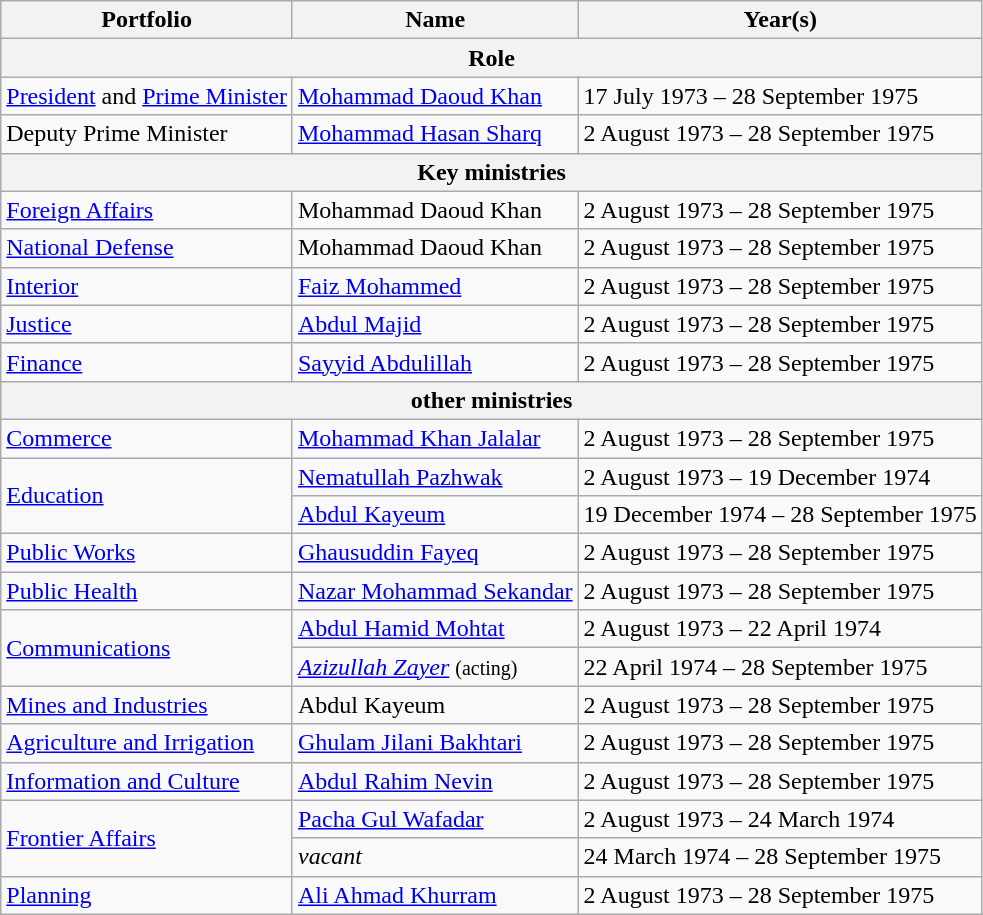<table class="wikitable sortable">
<tr>
<th>Portfolio</th>
<th>Name</th>
<th>Year(s)</th>
</tr>
<tr>
<th colspan="6"><strong>Role</strong></th>
</tr>
<tr>
<td><a href='#'>President</a> and <a href='#'>Prime Minister</a></td>
<td><a href='#'>Mohammad Daoud Khan</a></td>
<td>17 July 1973 – 28 September 1975</td>
</tr>
<tr>
<td>Deputy Prime Minister</td>
<td><a href='#'>Mohammad Hasan Sharq</a></td>
<td>2 August 1973 – 28 September 1975</td>
</tr>
<tr>
<th colspan="6"><strong>Key ministries</strong></th>
</tr>
<tr>
<td><a href='#'>Foreign Affairs</a></td>
<td>Mohammad Daoud Khan</td>
<td>2 August 1973 – 28 September 1975</td>
</tr>
<tr>
<td><a href='#'>National Defense</a></td>
<td>Mohammad Daoud Khan</td>
<td>2 August 1973 – 28 September 1975</td>
</tr>
<tr>
<td><a href='#'>Interior</a></td>
<td><a href='#'>Faiz Mohammed</a></td>
<td>2 August 1973 – 28 September 1975</td>
</tr>
<tr>
<td><a href='#'>Justice</a></td>
<td><a href='#'>Abdul Majid</a></td>
<td>2 August 1973 – 28 September 1975</td>
</tr>
<tr>
<td><a href='#'>Finance</a></td>
<td><a href='#'>Sayyid Abdulillah</a></td>
<td>2 August 1973 – 28 September 1975</td>
</tr>
<tr>
<th colspan="6"><strong>other ministries</strong></th>
</tr>
<tr>
<td><a href='#'>Commerce</a></td>
<td><a href='#'>Mohammad Khan Jalalar</a></td>
<td>2 August 1973 – 28 September 1975</td>
</tr>
<tr>
<td rowspan="2"><a href='#'>Education</a></td>
<td><a href='#'>Nematullah Pazhwak</a></td>
<td>2 August 1973 – 19 December 1974</td>
</tr>
<tr>
<td><a href='#'>Abdul Kayeum</a></td>
<td>19 December 1974 – 28 September 1975</td>
</tr>
<tr>
<td><a href='#'>Public Works</a></td>
<td><a href='#'>Ghausuddin Fayeq</a></td>
<td>2 August 1973 – 28 September 1975</td>
</tr>
<tr>
<td><a href='#'>Public Health</a></td>
<td><a href='#'>Nazar Mohammad Sekandar</a></td>
<td>2 August 1973 – 28 September 1975</td>
</tr>
<tr>
<td rowspan="2"><a href='#'>Communications</a></td>
<td><a href='#'>Abdul Hamid Mohtat</a></td>
<td>2 August 1973 – 22 April 1974</td>
</tr>
<tr>
<td><em><a href='#'>Azizullah Zayer</a></em> <small>(acting)</small></td>
<td>22 April 1974 – 28 September 1975</td>
</tr>
<tr>
<td><a href='#'>Mines and Industries</a></td>
<td>Abdul Kayeum</td>
<td>2 August 1973 – 28 September 1975</td>
</tr>
<tr>
<td><a href='#'>Agriculture and Irrigation</a></td>
<td><a href='#'>Ghulam Jilani Bakhtari</a></td>
<td>2 August 1973 – 28 September 1975</td>
</tr>
<tr>
<td><a href='#'>Information and Culture</a></td>
<td><a href='#'>Abdul Rahim Nevin</a></td>
<td>2 August 1973 – 28 September 1975</td>
</tr>
<tr>
<td rowspan="2"><a href='#'>Frontier Affairs</a></td>
<td><a href='#'>Pacha Gul Wafadar</a></td>
<td>2 August 1973 – 24 March 1974</td>
</tr>
<tr>
<td><em>vacant</em></td>
<td>24 March 1974 – 28 September 1975</td>
</tr>
<tr>
<td><a href='#'>Planning</a></td>
<td><a href='#'>Ali Ahmad Khurram</a></td>
<td>2 August 1973 – 28 September 1975</td>
</tr>
</table>
